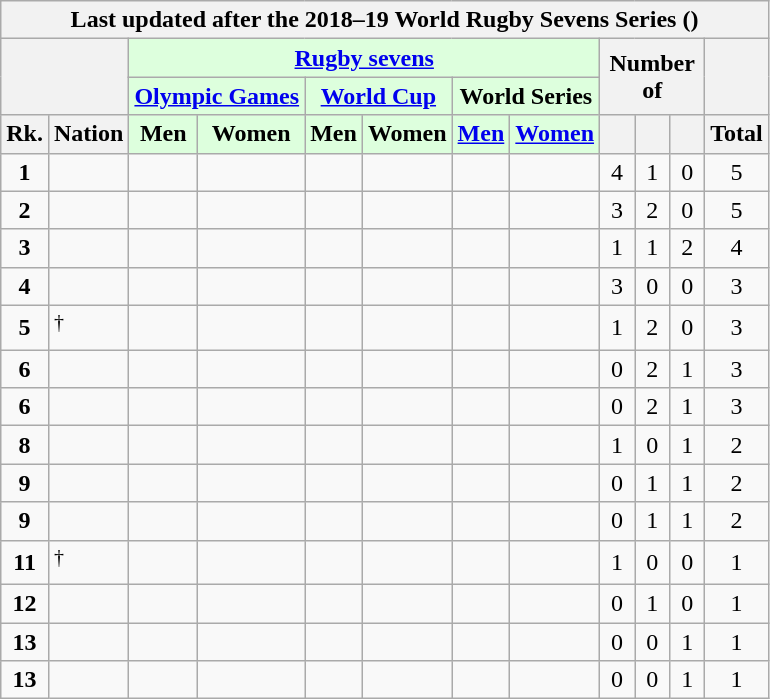<table class="wikitable" style="margin-top: 0em; text-align: center; font-size: 100%;">
<tr>
<th colspan="12">Last updated after the 2018–19 World Rugby Sevens Series ()</th>
</tr>
<tr>
<th rowspan="2" colspan="2"></th>
<th colspan="6" style="background: #dfd;"><a href='#'>Rugby sevens</a></th>
<th rowspan="2" colspan="3">Number of</th>
<th rowspan="2"></th>
</tr>
<tr>
<th colspan="2" style="background: #dfd;"><a href='#'>Olympic Games</a></th>
<th colspan="2" style="background: #dfd;"><a href='#'>World Cup</a></th>
<th colspan="2" style="background: #dfd;">World Series</th>
</tr>
<tr>
<th style="width: 1em;">Rk.</th>
<th>Nation</th>
<th style="background: #dfd;">Men</th>
<th style="background: #dfd;">Women</th>
<th style="background: #dfd;">Men</th>
<th style="background: #dfd;">Women</th>
<th style="background: #dfd;"><a href='#'>Men</a></th>
<th style="background: #dfd;"><a href='#'>Women</a></th>
<th style="width: 1em;"></th>
<th style="width: 1em;"></th>
<th style="width: 1em;"></th>
<th style="width: 1em;">Total</th>
</tr>
<tr>
<td><strong>1</strong></td>
<td style="text-align: left;"></td>
<td></td>
<td></td>
<td></td>
<td></td>
<td></td>
<td></td>
<td>4</td>
<td>1</td>
<td>0</td>
<td>5</td>
</tr>
<tr>
<td><strong>2</strong></td>
<td style="text-align: left;"></td>
<td></td>
<td></td>
<td></td>
<td></td>
<td></td>
<td></td>
<td>3</td>
<td>2</td>
<td>0</td>
<td>5</td>
</tr>
<tr>
<td><strong>3</strong></td>
<td style="text-align: left;"></td>
<td></td>
<td></td>
<td></td>
<td></td>
<td></td>
<td></td>
<td>1</td>
<td>1</td>
<td>2</td>
<td>4</td>
</tr>
<tr>
<td><strong>4</strong></td>
<td style="text-align: left;"></td>
<td></td>
<td></td>
<td></td>
<td></td>
<td></td>
<td></td>
<td>3</td>
<td>0</td>
<td>0</td>
<td>3</td>
</tr>
<tr>
<td><strong>5</strong></td>
<td style="text-align: left;"><sup>†</sup></td>
<td></td>
<td></td>
<td></td>
<td></td>
<td></td>
<td></td>
<td>1</td>
<td>2</td>
<td>0</td>
<td>3</td>
</tr>
<tr>
<td><strong>6</strong></td>
<td style="text-align: left;"></td>
<td></td>
<td></td>
<td></td>
<td></td>
<td></td>
<td></td>
<td>0</td>
<td>2</td>
<td>1</td>
<td>3</td>
</tr>
<tr>
<td><strong>6</strong></td>
<td style="text-align: left;"></td>
<td></td>
<td></td>
<td></td>
<td></td>
<td></td>
<td></td>
<td>0</td>
<td>2</td>
<td>1</td>
<td>3</td>
</tr>
<tr>
<td><strong>8</strong></td>
<td style="text-align: left;"></td>
<td></td>
<td></td>
<td></td>
<td></td>
<td></td>
<td></td>
<td>1</td>
<td>0</td>
<td>1</td>
<td>2</td>
</tr>
<tr>
<td><strong>9</strong></td>
<td style="text-align: left;"></td>
<td></td>
<td></td>
<td></td>
<td></td>
<td></td>
<td></td>
<td>0</td>
<td>1</td>
<td>1</td>
<td>2</td>
</tr>
<tr>
<td><strong>9</strong></td>
<td style="text-align: left;"></td>
<td></td>
<td></td>
<td></td>
<td></td>
<td></td>
<td></td>
<td>0</td>
<td>1</td>
<td>1</td>
<td>2</td>
</tr>
<tr>
<td><strong>11</strong></td>
<td style="text-align: left;"><sup>†</sup></td>
<td></td>
<td></td>
<td></td>
<td></td>
<td></td>
<td></td>
<td>1</td>
<td>0</td>
<td>0</td>
<td>1</td>
</tr>
<tr>
<td><strong>12</strong></td>
<td style="text-align: left;"></td>
<td></td>
<td></td>
<td></td>
<td></td>
<td></td>
<td></td>
<td>0</td>
<td>1</td>
<td>0</td>
<td>1</td>
</tr>
<tr>
<td><strong>13</strong></td>
<td style="text-align: left;"></td>
<td></td>
<td></td>
<td></td>
<td></td>
<td></td>
<td></td>
<td>0</td>
<td>0</td>
<td>1</td>
<td>1</td>
</tr>
<tr>
<td><strong>13</strong></td>
<td style="text-align: left;"></td>
<td></td>
<td></td>
<td></td>
<td></td>
<td></td>
<td></td>
<td>0</td>
<td>0</td>
<td>1</td>
<td>1</td>
</tr>
</table>
